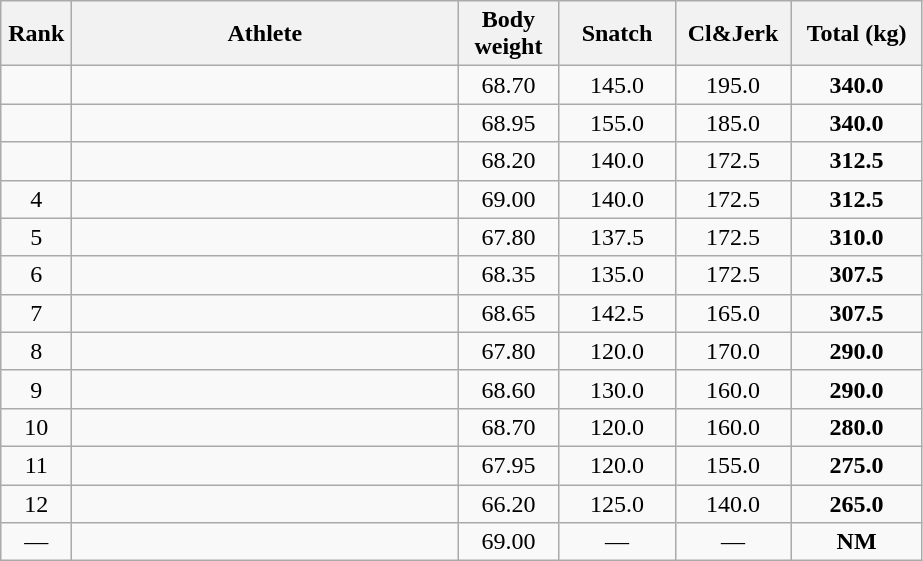<table class = "wikitable" style="text-align:center;">
<tr>
<th width=40>Rank</th>
<th width=250>Athlete</th>
<th width=60>Body weight</th>
<th width=70>Snatch</th>
<th width=70>Cl&Jerk</th>
<th width=80>Total (kg)</th>
</tr>
<tr>
<td></td>
<td align=left></td>
<td>68.70</td>
<td>145.0</td>
<td>195.0</td>
<td><strong>340.0</strong></td>
</tr>
<tr>
<td></td>
<td align=left></td>
<td>68.95</td>
<td>155.0</td>
<td>185.0</td>
<td><strong>340.0</strong></td>
</tr>
<tr>
<td></td>
<td align=left></td>
<td>68.20</td>
<td>140.0</td>
<td>172.5</td>
<td><strong>312.5</strong></td>
</tr>
<tr>
<td>4</td>
<td align=left></td>
<td>69.00</td>
<td>140.0</td>
<td>172.5</td>
<td><strong>312.5</strong></td>
</tr>
<tr>
<td>5</td>
<td align=left></td>
<td>67.80</td>
<td>137.5</td>
<td>172.5</td>
<td><strong>310.0</strong></td>
</tr>
<tr>
<td>6</td>
<td align=left></td>
<td>68.35</td>
<td>135.0</td>
<td>172.5</td>
<td><strong>307.5</strong></td>
</tr>
<tr>
<td>7</td>
<td align=left></td>
<td>68.65</td>
<td>142.5</td>
<td>165.0</td>
<td><strong>307.5</strong></td>
</tr>
<tr>
<td>8</td>
<td align=left></td>
<td>67.80</td>
<td>120.0</td>
<td>170.0</td>
<td><strong>290.0</strong></td>
</tr>
<tr>
<td>9</td>
<td align=left></td>
<td>68.60</td>
<td>130.0</td>
<td>160.0</td>
<td><strong>290.0</strong></td>
</tr>
<tr>
<td>10</td>
<td align=left></td>
<td>68.70</td>
<td>120.0</td>
<td>160.0</td>
<td><strong>280.0</strong></td>
</tr>
<tr>
<td>11</td>
<td align=left></td>
<td>67.95</td>
<td>120.0</td>
<td>155.0</td>
<td><strong>275.0</strong></td>
</tr>
<tr>
<td>12</td>
<td align=left></td>
<td>66.20</td>
<td>125.0</td>
<td>140.0</td>
<td><strong>265.0</strong></td>
</tr>
<tr>
<td>—</td>
<td align=left></td>
<td>69.00</td>
<td>—</td>
<td>—</td>
<td><strong>NM</strong></td>
</tr>
</table>
